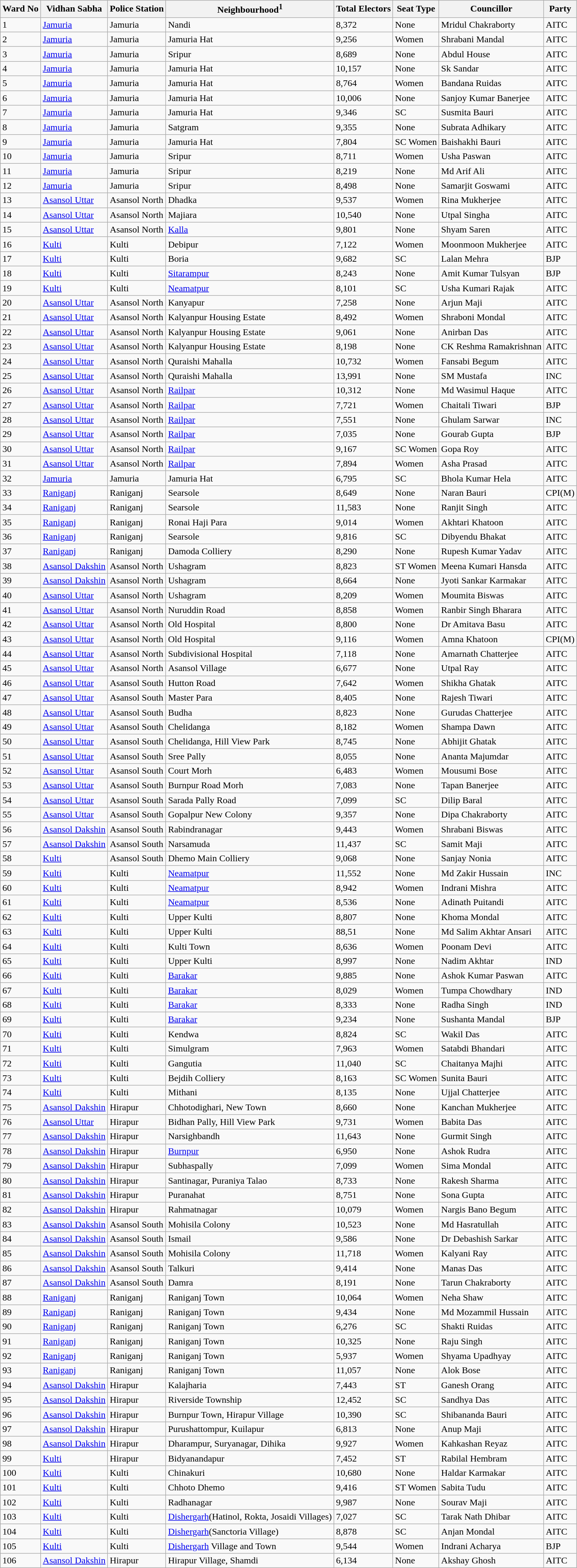<table class="wikitable sortable">
<tr>
<th>Ward No</th>
<th>Vidhan Sabha</th>
<th>Police Station</th>
<th>Neighbourhood<sup>1</sup></th>
<th>Total Electors</th>
<th>Seat Type</th>
<th>Councillor</th>
<th>Party</th>
</tr>
<tr>
<td>1</td>
<td><a href='#'>Jamuria</a></td>
<td>Jamuria</td>
<td>Nandi</td>
<td>8,372</td>
<td>None</td>
<td>Mridul Chakraborty</td>
<td>AITC</td>
</tr>
<tr>
<td>2</td>
<td><a href='#'>Jamuria</a></td>
<td>Jamuria</td>
<td>Jamuria Hat</td>
<td>9,256</td>
<td>Women</td>
<td>Shrabani Mandal</td>
<td>AITC</td>
</tr>
<tr>
<td>3</td>
<td><a href='#'>Jamuria</a></td>
<td>Jamuria</td>
<td>Sripur</td>
<td>8,689</td>
<td>None</td>
<td>Abdul House</td>
<td>AITC</td>
</tr>
<tr>
<td>4</td>
<td><a href='#'>Jamuria</a></td>
<td>Jamuria</td>
<td>Jamuria Hat</td>
<td>10,157</td>
<td>None</td>
<td>Sk Sandar</td>
<td>AITC</td>
</tr>
<tr>
<td>5</td>
<td><a href='#'>Jamuria</a></td>
<td>Jamuria</td>
<td>Jamuria Hat</td>
<td>8,764</td>
<td>Women</td>
<td>Bandana Ruidas</td>
<td>AITC</td>
</tr>
<tr>
<td>6</td>
<td><a href='#'>Jamuria</a></td>
<td>Jamuria</td>
<td>Jamuria Hat</td>
<td>10,006</td>
<td>None</td>
<td>Sanjoy Kumar Banerjee</td>
<td>AITC</td>
</tr>
<tr>
<td>7</td>
<td><a href='#'>Jamuria</a></td>
<td>Jamuria</td>
<td>Jamuria Hat</td>
<td>9,346</td>
<td>SC</td>
<td>Susmita Bauri</td>
<td>AITC</td>
</tr>
<tr>
<td>8</td>
<td><a href='#'>Jamuria</a></td>
<td>Jamuria</td>
<td>Satgram</td>
<td>9,355</td>
<td>None</td>
<td>Subrata Adhikary</td>
<td>AITC</td>
</tr>
<tr>
<td>9</td>
<td><a href='#'>Jamuria</a></td>
<td>Jamuria</td>
<td>Jamuria Hat</td>
<td>7,804</td>
<td>SC Women</td>
<td>Baishakhi Bauri</td>
<td>AITC</td>
</tr>
<tr>
<td>10</td>
<td><a href='#'>Jamuria</a></td>
<td>Jamuria</td>
<td>Sripur</td>
<td>8,711</td>
<td>Women</td>
<td>Usha Paswan</td>
<td>AITC</td>
</tr>
<tr>
<td>11</td>
<td><a href='#'>Jamuria</a></td>
<td>Jamuria</td>
<td>Sripur</td>
<td>8,219</td>
<td>None</td>
<td>Md Arif Ali</td>
<td>AITC</td>
</tr>
<tr>
<td>12</td>
<td><a href='#'>Jamuria</a></td>
<td>Jamuria</td>
<td>Sripur</td>
<td>8,498</td>
<td>None</td>
<td>Samarjit Goswami</td>
<td>AITC</td>
</tr>
<tr>
<td>13</td>
<td><a href='#'>Asansol Uttar</a></td>
<td>Asansol North</td>
<td>Dhadka</td>
<td>9,537</td>
<td>Women</td>
<td>Rina Mukherjee</td>
<td>AITC</td>
</tr>
<tr>
<td>14</td>
<td><a href='#'>Asansol Uttar</a></td>
<td>Asansol North</td>
<td>Majiara</td>
<td>10,540</td>
<td>None</td>
<td>Utpal Singha</td>
<td>AITC</td>
</tr>
<tr>
<td>15</td>
<td><a href='#'>Asansol Uttar</a></td>
<td>Asansol North</td>
<td><a href='#'>Kalla</a></td>
<td>9,801</td>
<td>None</td>
<td>Shyam Saren</td>
<td>AITC</td>
</tr>
<tr>
<td>16</td>
<td><a href='#'>Kulti</a></td>
<td>Kulti</td>
<td>Debipur</td>
<td>7,122</td>
<td>Women</td>
<td>Moonmoon Mukherjee</td>
<td>AITC</td>
</tr>
<tr>
<td>17</td>
<td><a href='#'>Kulti</a></td>
<td>Kulti</td>
<td>Boria</td>
<td>9,682</td>
<td>SC</td>
<td>Lalan Mehra</td>
<td>BJP</td>
</tr>
<tr>
<td>18</td>
<td><a href='#'>Kulti</a></td>
<td>Kulti</td>
<td><a href='#'>Sitarampur</a></td>
<td>8,243</td>
<td>None</td>
<td>Amit Kumar Tulsyan</td>
<td>BJP</td>
</tr>
<tr>
<td>19</td>
<td><a href='#'>Kulti</a></td>
<td>Kulti</td>
<td><a href='#'>Neamatpur</a></td>
<td>8,101</td>
<td>SC</td>
<td>Usha Kumari Rajak</td>
<td>AITC</td>
</tr>
<tr>
<td>20</td>
<td><a href='#'>Asansol Uttar</a></td>
<td>Asansol North</td>
<td>Kanyapur</td>
<td>7,258</td>
<td>None</td>
<td>Arjun Maji</td>
<td>AITC</td>
</tr>
<tr>
<td>21</td>
<td><a href='#'>Asansol Uttar</a></td>
<td>Asansol North</td>
<td>Kalyanpur Housing Estate</td>
<td>8,492</td>
<td>Women</td>
<td>Shraboni Mondal</td>
<td>AITC</td>
</tr>
<tr>
<td>22</td>
<td><a href='#'>Asansol Uttar</a></td>
<td>Asansol North</td>
<td>Kalyanpur Housing Estate</td>
<td>9,061</td>
<td>None</td>
<td>Anirban Das</td>
<td>AITC</td>
</tr>
<tr>
<td>23</td>
<td><a href='#'>Asansol Uttar</a></td>
<td>Asansol North</td>
<td>Kalyanpur Housing Estate</td>
<td>8,198</td>
<td>None</td>
<td>CK Reshma Ramakrishnan</td>
<td>AITC</td>
</tr>
<tr>
<td>24</td>
<td><a href='#'>Asansol Uttar</a></td>
<td>Asansol North</td>
<td>Quraishi Mahalla</td>
<td>10,732</td>
<td>Women</td>
<td>Fansabi Begum</td>
<td>AITC</td>
</tr>
<tr>
<td>25</td>
<td><a href='#'>Asansol Uttar</a></td>
<td>Asansol North</td>
<td>Quraishi Mahalla</td>
<td>13,991</td>
<td>None</td>
<td>SM Mustafa</td>
<td>INC</td>
</tr>
<tr>
<td>26</td>
<td><a href='#'>Asansol Uttar</a></td>
<td>Asansol North</td>
<td><a href='#'>Railpar</a></td>
<td>10,312</td>
<td>None</td>
<td>Md Wasimul Haque</td>
<td>AITC</td>
</tr>
<tr>
<td>27</td>
<td><a href='#'>Asansol Uttar</a></td>
<td>Asansol North</td>
<td><a href='#'>Railpar</a></td>
<td>7,721</td>
<td>Women</td>
<td>Chaitali Tiwari</td>
<td>BJP</td>
</tr>
<tr>
<td>28</td>
<td><a href='#'>Asansol Uttar</a></td>
<td>Asansol North</td>
<td><a href='#'>Railpar</a></td>
<td>7,551</td>
<td>None</td>
<td>Ghulam Sarwar</td>
<td>INC</td>
</tr>
<tr>
<td>29</td>
<td><a href='#'>Asansol Uttar</a></td>
<td>Asansol North</td>
<td><a href='#'>Railpar</a></td>
<td>7,035</td>
<td>None</td>
<td>Gourab Gupta</td>
<td>BJP</td>
</tr>
<tr>
<td>30</td>
<td><a href='#'>Asansol Uttar</a></td>
<td>Asansol North</td>
<td><a href='#'>Railpar</a></td>
<td>9,167</td>
<td>SC Women</td>
<td>Gopa Roy</td>
<td>AITC</td>
</tr>
<tr>
<td>31</td>
<td><a href='#'>Asansol Uttar</a></td>
<td>Asansol North</td>
<td><a href='#'>Railpar</a></td>
<td>7,894</td>
<td>Women</td>
<td>Asha Prasad</td>
<td>AITC</td>
</tr>
<tr>
<td>32</td>
<td><a href='#'>Jamuria</a></td>
<td>Jamuria</td>
<td>Jamuria Hat</td>
<td>6,795</td>
<td>SC</td>
<td>Bhola Kumar Hela</td>
<td>AITC</td>
</tr>
<tr>
<td>33</td>
<td><a href='#'>Raniganj</a></td>
<td>Raniganj</td>
<td>Searsole</td>
<td>8,649</td>
<td>None</td>
<td>Naran Bauri</td>
<td>CPI(M)</td>
</tr>
<tr>
<td>34</td>
<td><a href='#'>Raniganj</a></td>
<td>Raniganj</td>
<td>Searsole</td>
<td>11,583</td>
<td>None</td>
<td>Ranjit Singh</td>
<td>AITC</td>
</tr>
<tr>
<td>35</td>
<td><a href='#'>Raniganj</a></td>
<td>Raniganj</td>
<td>Ronai Haji Para</td>
<td>9,014</td>
<td>Women</td>
<td>Akhtari Khatoon</td>
<td>AITC</td>
</tr>
<tr>
<td>36</td>
<td><a href='#'>Raniganj</a></td>
<td>Raniganj</td>
<td>Searsole</td>
<td>9,816</td>
<td>SC</td>
<td>Dibyendu Bhakat</td>
<td>AITC</td>
</tr>
<tr>
<td>37</td>
<td><a href='#'>Raniganj</a></td>
<td>Raniganj</td>
<td>Damoda Colliery</td>
<td>8,290</td>
<td>None</td>
<td>Rupesh Kumar Yadav</td>
<td>AITC</td>
</tr>
<tr>
<td>38</td>
<td><a href='#'>Asansol Dakshin</a></td>
<td>Asansol North</td>
<td>Ushagram</td>
<td>8,823</td>
<td>ST Women</td>
<td>Meena Kumari Hansda</td>
<td>AITC</td>
</tr>
<tr>
<td>39</td>
<td><a href='#'>Asansol Dakshin</a></td>
<td>Asansol North</td>
<td>Ushagram</td>
<td>8,664</td>
<td>None</td>
<td>Jyoti Sankar Karmakar</td>
<td>AITC</td>
</tr>
<tr>
<td>40</td>
<td><a href='#'>Asansol Uttar</a></td>
<td>Asansol North</td>
<td>Ushagram</td>
<td>8,209</td>
<td>Women</td>
<td>Moumita Biswas</td>
<td>AITC</td>
</tr>
<tr>
<td>41</td>
<td><a href='#'>Asansol Uttar</a></td>
<td>Asansol North</td>
<td>Nuruddin Road</td>
<td>8,858</td>
<td>Women</td>
<td>Ranbir Singh Bharara</td>
<td>AITC</td>
</tr>
<tr>
<td>42</td>
<td><a href='#'>Asansol Uttar</a></td>
<td>Asansol North</td>
<td>Old Hospital</td>
<td>8,800</td>
<td>None</td>
<td>Dr Amitava Basu</td>
<td>AITC</td>
</tr>
<tr>
<td>43</td>
<td><a href='#'>Asansol Uttar</a></td>
<td>Asansol North</td>
<td>Old Hospital</td>
<td>9,116</td>
<td>Women</td>
<td>Amna Khatoon</td>
<td>CPI(M)</td>
</tr>
<tr>
<td>44</td>
<td><a href='#'>Asansol Uttar</a></td>
<td>Asansol North</td>
<td>Subdivisional Hospital</td>
<td>7,118</td>
<td>None</td>
<td>Amarnath Chatterjee</td>
<td>AITC</td>
</tr>
<tr>
<td>45</td>
<td><a href='#'>Asansol Uttar</a></td>
<td>Asansol North</td>
<td>Asansol Village</td>
<td>6,677</td>
<td>None</td>
<td>Utpal Ray</td>
<td>AITC</td>
</tr>
<tr>
<td>46</td>
<td><a href='#'>Asansol Uttar</a></td>
<td>Asansol South</td>
<td>Hutton Road</td>
<td>7,642</td>
<td>Women</td>
<td>Shikha Ghatak</td>
<td>AITC</td>
</tr>
<tr>
<td>47</td>
<td><a href='#'>Asansol Uttar</a></td>
<td>Asansol South</td>
<td>Master Para</td>
<td>8,405</td>
<td>None</td>
<td>Rajesh Tiwari</td>
<td>AITC</td>
</tr>
<tr>
<td>48</td>
<td><a href='#'>Asansol Uttar</a></td>
<td>Asansol South</td>
<td>Budha</td>
<td>8,823</td>
<td>None</td>
<td>Gurudas Chatterjee</td>
<td>AITC</td>
</tr>
<tr>
<td>49</td>
<td><a href='#'>Asansol Uttar</a></td>
<td>Asansol South</td>
<td>Chelidanga</td>
<td>8,182</td>
<td>Women</td>
<td>Shampa Dawn</td>
<td>AITC</td>
</tr>
<tr>
<td>50</td>
<td><a href='#'>Asansol Uttar</a></td>
<td>Asansol South</td>
<td>Chelidanga, Hill View Park</td>
<td>8,745</td>
<td>None</td>
<td>Abhijit Ghatak</td>
<td>AITC</td>
</tr>
<tr>
<td>51</td>
<td><a href='#'>Asansol Uttar</a></td>
<td>Asansol South</td>
<td>Sree Pally</td>
<td>8,055</td>
<td>None</td>
<td>Ananta Majumdar</td>
<td>AITC</td>
</tr>
<tr>
<td>52</td>
<td><a href='#'>Asansol Uttar</a></td>
<td>Asansol South</td>
<td>Court Morh</td>
<td>6,483</td>
<td>Women</td>
<td>Mousumi Bose</td>
<td>AITC</td>
</tr>
<tr>
<td>53</td>
<td><a href='#'>Asansol Uttar</a></td>
<td>Asansol South</td>
<td>Burnpur Road Morh</td>
<td>7,083</td>
<td>None</td>
<td>Tapan Banerjee</td>
<td>AITC</td>
</tr>
<tr>
<td>54</td>
<td><a href='#'>Asansol Uttar</a></td>
<td>Asansol South</td>
<td>Sarada Pally Road</td>
<td>7,099</td>
<td>SC</td>
<td>Dilip Baral</td>
<td>AITC</td>
</tr>
<tr>
<td>55</td>
<td><a href='#'>Asansol Uttar</a></td>
<td>Asansol South</td>
<td>Gopalpur New Colony</td>
<td>9,357</td>
<td>None</td>
<td>Dipa Chakraborty</td>
<td>AITC</td>
</tr>
<tr>
<td>56</td>
<td><a href='#'>Asansol Dakshin</a></td>
<td>Asansol South</td>
<td>Rabindranagar</td>
<td>9,443</td>
<td>Women</td>
<td>Shrabani Biswas</td>
<td>AITC</td>
</tr>
<tr>
<td>57</td>
<td><a href='#'>Asansol Dakshin</a></td>
<td>Asansol South</td>
<td>Narsamuda</td>
<td>11,437</td>
<td>SC</td>
<td>Samit Maji</td>
<td>AITC</td>
</tr>
<tr>
<td>58</td>
<td><a href='#'>Kulti</a></td>
<td>Asansol South</td>
<td>Dhemo Main Colliery</td>
<td>9,068</td>
<td>None</td>
<td>Sanjay Nonia</td>
<td>AITC</td>
</tr>
<tr>
<td>59</td>
<td><a href='#'>Kulti</a></td>
<td>Kulti</td>
<td><a href='#'>Neamatpur</a></td>
<td>11,552</td>
<td>None</td>
<td>Md Zakir Hussain</td>
<td>INC</td>
</tr>
<tr>
<td>60</td>
<td><a href='#'>Kulti</a></td>
<td>Kulti</td>
<td><a href='#'>Neamatpur</a></td>
<td>8,942</td>
<td>Women</td>
<td>Indrani Mishra</td>
<td>AITC</td>
</tr>
<tr>
<td>61</td>
<td><a href='#'>Kulti</a></td>
<td>Kulti</td>
<td><a href='#'>Neamatpur</a></td>
<td>8,536</td>
<td>None</td>
<td>Adinath Puitandi</td>
<td>AITC</td>
</tr>
<tr>
<td>62</td>
<td><a href='#'>Kulti</a></td>
<td>Kulti</td>
<td>Upper Kulti</td>
<td>8,807</td>
<td>None</td>
<td>Khoma Mondal</td>
<td>AITC</td>
</tr>
<tr>
<td>63</td>
<td><a href='#'>Kulti</a></td>
<td>Kulti</td>
<td>Upper Kulti</td>
<td>88,51</td>
<td>None</td>
<td>Md Salim Akhtar Ansari</td>
<td>AITC</td>
</tr>
<tr>
<td>64</td>
<td><a href='#'>Kulti</a></td>
<td>Kulti</td>
<td>Kulti Town</td>
<td>8,636</td>
<td>Women</td>
<td>Poonam Devi</td>
<td>AITC</td>
</tr>
<tr>
<td>65</td>
<td><a href='#'>Kulti</a></td>
<td>Kulti</td>
<td>Upper Kulti</td>
<td>8,997</td>
<td>None</td>
<td>Nadim Akhtar</td>
<td>IND</td>
</tr>
<tr>
<td>66</td>
<td><a href='#'>Kulti</a></td>
<td>Kulti</td>
<td><a href='#'>Barakar</a></td>
<td>9,885</td>
<td>None</td>
<td>Ashok Kumar Paswan</td>
<td>AITC</td>
</tr>
<tr>
<td>67</td>
<td><a href='#'>Kulti</a></td>
<td>Kulti</td>
<td><a href='#'>Barakar</a></td>
<td>8,029</td>
<td>Women</td>
<td>Tumpa Chowdhary</td>
<td>IND</td>
</tr>
<tr>
<td>68</td>
<td><a href='#'>Kulti</a></td>
<td>Kulti</td>
<td><a href='#'>Barakar</a></td>
<td>8,333</td>
<td>None</td>
<td>Radha Singh</td>
<td>IND</td>
</tr>
<tr>
<td>69</td>
<td><a href='#'>Kulti</a></td>
<td>Kulti</td>
<td><a href='#'>Barakar</a></td>
<td>9,234</td>
<td>None</td>
<td>Sushanta Mandal</td>
<td>BJP</td>
</tr>
<tr>
<td>70</td>
<td><a href='#'>Kulti</a></td>
<td>Kulti</td>
<td>Kendwa</td>
<td>8,824</td>
<td>SC</td>
<td>Wakil Das</td>
<td>AITC</td>
</tr>
<tr>
<td>71</td>
<td><a href='#'>Kulti</a></td>
<td>Kulti</td>
<td>Simulgram</td>
<td>7,963</td>
<td>Women</td>
<td>Satabdi Bhandari</td>
<td>AITC</td>
</tr>
<tr>
<td>72</td>
<td><a href='#'>Kulti</a></td>
<td>Kulti</td>
<td>Gangutia</td>
<td>11,040</td>
<td>SC</td>
<td>Chaitanya Majhi</td>
<td>AITC</td>
</tr>
<tr>
<td>73</td>
<td><a href='#'>Kulti</a></td>
<td>Kulti</td>
<td>Bejdih Colliery</td>
<td>8,163</td>
<td>SC Women</td>
<td>Sunita Bauri</td>
<td>AITC</td>
</tr>
<tr>
<td>74</td>
<td><a href='#'>Kulti</a></td>
<td>Kulti</td>
<td>Mithani</td>
<td>8,135</td>
<td>None</td>
<td>Ujjal Chatterjee</td>
<td>AITC</td>
</tr>
<tr>
<td>75</td>
<td><a href='#'>Asansol Dakshin</a></td>
<td>Hirapur</td>
<td>Chhotodighari, New Town</td>
<td>8,660</td>
<td>None</td>
<td>Kanchan Mukherjee</td>
<td>AITC</td>
</tr>
<tr>
<td>76</td>
<td><a href='#'>Asansol Uttar</a></td>
<td>Hirapur</td>
<td>Bidhan Pally, Hill View Park</td>
<td>9,731</td>
<td>Women</td>
<td>Babita Das</td>
<td>AITC</td>
</tr>
<tr>
<td>77</td>
<td><a href='#'>Asansol Dakshin</a></td>
<td>Hirapur</td>
<td>Narsighbandh</td>
<td>11,643</td>
<td>None</td>
<td>Gurmit Singh</td>
<td>AITC</td>
</tr>
<tr>
<td>78</td>
<td><a href='#'>Asansol Dakshin</a></td>
<td>Hirapur</td>
<td><a href='#'>Burnpur</a></td>
<td>6,950</td>
<td>None</td>
<td>Ashok Rudra</td>
<td>AITC</td>
</tr>
<tr>
<td>79</td>
<td><a href='#'>Asansol Dakshin</a></td>
<td>Hirapur</td>
<td>Subhaspally</td>
<td>7,099</td>
<td>Women</td>
<td>Sima Mondal</td>
<td>AITC</td>
</tr>
<tr>
<td>80</td>
<td><a href='#'>Asansol Dakshin</a></td>
<td>Hirapur</td>
<td>Santinagar, Puraniya Talao</td>
<td>8,733</td>
<td>None</td>
<td>Rakesh Sharma</td>
<td>AITC</td>
</tr>
<tr>
<td>81</td>
<td><a href='#'>Asansol Dakshin</a></td>
<td>Hirapur</td>
<td>Puranahat</td>
<td>8,751</td>
<td>None</td>
<td>Sona Gupta</td>
<td>AITC</td>
</tr>
<tr>
<td>82</td>
<td><a href='#'>Asansol Dakshin</a></td>
<td>Hirapur</td>
<td>Rahmatnagar</td>
<td>10,079</td>
<td>Women</td>
<td>Nargis Bano Begum</td>
<td>AITC</td>
</tr>
<tr>
<td>83</td>
<td><a href='#'>Asansol Dakshin</a></td>
<td>Asansol South</td>
<td>Mohisila Colony</td>
<td>10,523</td>
<td>None</td>
<td>Md Hasratullah</td>
<td>AITC</td>
</tr>
<tr>
<td>84</td>
<td><a href='#'>Asansol Dakshin</a></td>
<td>Asansol South</td>
<td>Ismail</td>
<td>9,586</td>
<td>None</td>
<td>Dr Debashish Sarkar</td>
<td>AITC</td>
</tr>
<tr>
<td>85</td>
<td><a href='#'>Asansol Dakshin</a></td>
<td>Asansol South</td>
<td>Mohisila Colony</td>
<td>11,718</td>
<td>Women</td>
<td>Kalyani Ray</td>
<td>AITC</td>
</tr>
<tr>
<td>86</td>
<td><a href='#'>Asansol Dakshin</a></td>
<td>Asansol South</td>
<td>Talkuri</td>
<td>9,414</td>
<td>None</td>
<td>Manas Das</td>
<td>AITC</td>
</tr>
<tr>
<td>87</td>
<td><a href='#'>Asansol Dakshin</a></td>
<td>Asansol South</td>
<td>Damra</td>
<td>8,191</td>
<td>None</td>
<td>Tarun Chakraborty</td>
<td>AITC</td>
</tr>
<tr>
<td>88</td>
<td><a href='#'>Raniganj</a></td>
<td>Raniganj</td>
<td>Raniganj Town</td>
<td>10,064</td>
<td>Women</td>
<td>Neha Shaw</td>
<td>AITC</td>
</tr>
<tr>
<td>89</td>
<td><a href='#'>Raniganj</a></td>
<td>Raniganj</td>
<td>Raniganj Town</td>
<td>9,434</td>
<td>None</td>
<td>Md Mozammil Hussain</td>
<td>AITC</td>
</tr>
<tr>
<td>90</td>
<td><a href='#'>Raniganj</a></td>
<td>Raniganj</td>
<td>Raniganj Town</td>
<td>6,276</td>
<td>SC</td>
<td>Shakti Ruidas</td>
<td>AITC</td>
</tr>
<tr>
<td>91</td>
<td><a href='#'>Raniganj</a></td>
<td>Raniganj</td>
<td>Raniganj Town</td>
<td>10,325</td>
<td>None</td>
<td>Raju Singh</td>
<td>AITC</td>
</tr>
<tr>
<td>92</td>
<td><a href='#'>Raniganj</a></td>
<td>Raniganj</td>
<td>Raniganj Town</td>
<td>5,937</td>
<td>Women</td>
<td>Shyama Upadhyay</td>
<td>AITC</td>
</tr>
<tr>
<td>93</td>
<td><a href='#'>Raniganj</a></td>
<td>Raniganj</td>
<td>Raniganj Town</td>
<td>11,057</td>
<td>None</td>
<td>Alok Bose</td>
<td>AITC</td>
</tr>
<tr>
<td>94</td>
<td><a href='#'>Asansol Dakshin</a></td>
<td>Hirapur</td>
<td>Kalajharia</td>
<td>7,443</td>
<td>ST</td>
<td>Ganesh Orang</td>
<td>AITC</td>
</tr>
<tr>
<td>95</td>
<td><a href='#'>Asansol Dakshin</a></td>
<td>Hirapur</td>
<td>Riverside Township</td>
<td>12,452</td>
<td>SC</td>
<td>Sandhya Das</td>
<td>AITC</td>
</tr>
<tr>
<td>96</td>
<td><a href='#'>Asansol Dakshin</a></td>
<td>Hirapur</td>
<td>Burnpur Town, Hirapur Village</td>
<td>10,390</td>
<td>SC</td>
<td>Shibananda Bauri</td>
<td>AITC</td>
</tr>
<tr>
<td>97</td>
<td><a href='#'>Asansol Dakshin</a></td>
<td>Hirapur</td>
<td>Purushattompur, Kuilapur</td>
<td>6,813</td>
<td>None</td>
<td>Anup Maji</td>
<td>AITC</td>
</tr>
<tr>
<td>98</td>
<td><a href='#'>Asansol Dakshin</a></td>
<td>Hirapur</td>
<td>Dharampur, Suryanagar, Dihika</td>
<td>9,927</td>
<td>Women</td>
<td>Kahkashan Reyaz</td>
<td>AITC</td>
</tr>
<tr>
<td>99</td>
<td><a href='#'>Kulti</a></td>
<td>Hirapur</td>
<td>Bidyanandapur</td>
<td>7,452</td>
<td>ST</td>
<td>Rabilal Hembram</td>
<td>AITC</td>
</tr>
<tr>
<td>100</td>
<td><a href='#'>Kulti</a></td>
<td>Kulti</td>
<td>Chinakuri</td>
<td>10,680</td>
<td>None</td>
<td>Haldar Karmakar</td>
<td>AITC</td>
</tr>
<tr>
<td>101</td>
<td><a href='#'>Kulti</a></td>
<td>Kulti</td>
<td>Chhoto Dhemo</td>
<td>9,416</td>
<td>ST Women</td>
<td>Sabita Tudu</td>
<td>AITC</td>
</tr>
<tr>
<td>102</td>
<td><a href='#'>Kulti</a></td>
<td>Kulti</td>
<td>Radhanagar</td>
<td>9,987</td>
<td>None</td>
<td>Sourav Maji</td>
<td>AITC</td>
</tr>
<tr>
<td>103</td>
<td><a href='#'>Kulti</a></td>
<td>Kulti</td>
<td><a href='#'>Dishergarh</a>(Hatinol, Rokta, Josaidi Villages)</td>
<td>7,027</td>
<td>SC</td>
<td>Tarak Nath Dhibar</td>
<td>AITC</td>
</tr>
<tr>
<td>104</td>
<td><a href='#'>Kulti</a></td>
<td>Kulti</td>
<td><a href='#'>Dishergarh</a>(Sanctoria Village)</td>
<td>8,878</td>
<td>SC</td>
<td>Anjan Mondal</td>
<td>AITC</td>
</tr>
<tr>
<td>105</td>
<td><a href='#'>Kulti</a></td>
<td>Kulti</td>
<td><a href='#'>Dishergarh</a> Village and Town</td>
<td>9,544</td>
<td>Women</td>
<td>Indrani Acharya</td>
<td>BJP</td>
</tr>
<tr>
<td>106</td>
<td><a href='#'>Asansol Dakshin</a></td>
<td>Hirapur</td>
<td>Hirapur Village, Shamdi</td>
<td>6,134</td>
<td>None</td>
<td>Akshay Ghosh</td>
<td>AITC</td>
</tr>
</table>
